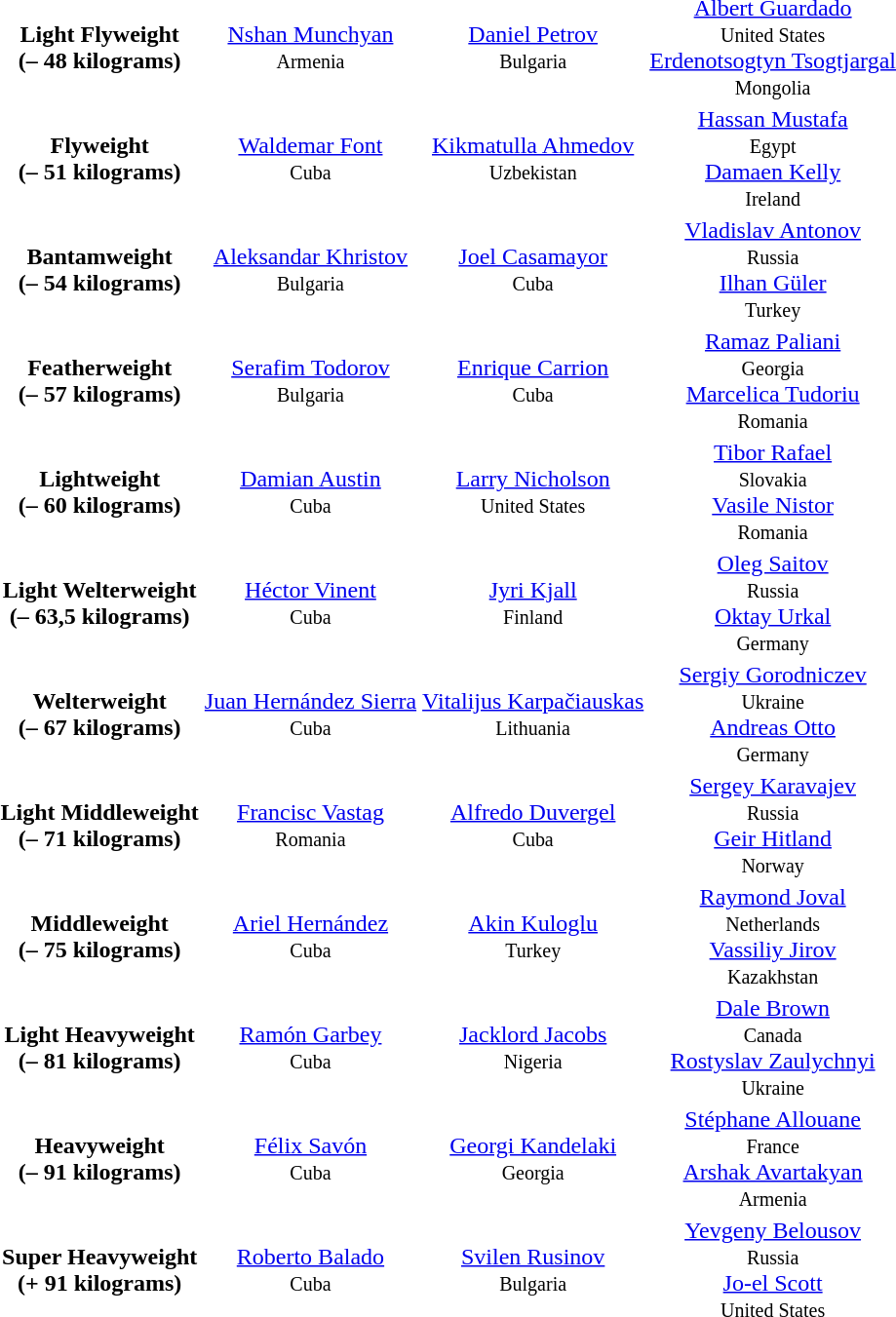<table>
<tr align="center">
<td><strong>Light Flyweight<br>(– 48 kilograms)</strong></td>
<td> <a href='#'>Nshan Munchyan</a><br><small>Armenia</small></td>
<td> <a href='#'>Daniel Petrov</a><br><small>Bulgaria</small></td>
<td> <a href='#'>Albert Guardado</a><br><small>United States</small><br> <a href='#'>Erdenotsogtyn Tsogtjargal</a><br><small>Mongolia</small></td>
</tr>
<tr align="center">
<td><strong>Flyweight<br>(– 51 kilograms)</strong></td>
<td> <a href='#'>Waldemar Font</a><br><small>Cuba</small></td>
<td> <a href='#'>Kikmatulla Ahmedov</a><br><small>Uzbekistan</small></td>
<td> <a href='#'>Hassan Mustafa</a><br><small>Egypt</small><br> <a href='#'>Damaen Kelly</a><br><small>Ireland</small></td>
</tr>
<tr align="center">
<td><strong>Bantamweight<br>(– 54 kilograms)</strong></td>
<td> <a href='#'>Aleksandar Khristov</a><br><small>Bulgaria</small></td>
<td> <a href='#'>Joel Casamayor</a><br><small>Cuba</small></td>
<td> <a href='#'>Vladislav Antonov</a><br><small>Russia</small><br> <a href='#'>Ilhan Güler</a><br><small>Turkey</small></td>
</tr>
<tr align="center">
<td><strong>Featherweight<br>(– 57 kilograms)</strong></td>
<td> <a href='#'>Serafim Todorov</a><br><small>Bulgaria</small></td>
<td> <a href='#'>Enrique Carrion</a><br><small>Cuba</small></td>
<td> <a href='#'>Ramaz Paliani</a><br><small>Georgia</small><br> <a href='#'>Marcelica Tudoriu</a><br><small>Romania</small></td>
</tr>
<tr align="center">
<td><strong>Lightweight<br>(– 60 kilograms)</strong></td>
<td> <a href='#'>Damian Austin</a><br><small>Cuba</small></td>
<td> <a href='#'>Larry Nicholson</a><br><small>United States</small></td>
<td> <a href='#'>Tibor Rafael</a><br><small>Slovakia</small><br> <a href='#'>Vasile Nistor</a><br><small>Romania</small></td>
</tr>
<tr align="center">
<td><strong>Light Welterweight<br>(– 63,5 kilograms)</strong></td>
<td> <a href='#'>Héctor Vinent</a><br><small>Cuba</small></td>
<td> <a href='#'>Jyri Kjall</a><br><small>Finland</small></td>
<td> <a href='#'>Oleg Saitov</a><br><small>Russia</small><br> <a href='#'>Oktay Urkal</a><br><small>Germany</small></td>
</tr>
<tr align="center">
<td><strong>Welterweight<br>(– 67 kilograms)</strong></td>
<td> <a href='#'>Juan Hernández Sierra</a><br><small>Cuba</small></td>
<td> <a href='#'>Vitalijus Karpačiauskas</a><br><small>Lithuania</small></td>
<td> <a href='#'>Sergiy Gorodniczev</a><br><small>Ukraine</small><br> <a href='#'>Andreas Otto</a><br><small>Germany</small></td>
</tr>
<tr align="center">
<td><strong>Light Middleweight<br>(– 71 kilograms)</strong></td>
<td> <a href='#'>Francisc Vastag</a><br><small>Romania</small></td>
<td> <a href='#'>Alfredo Duvergel</a><br><small>Cuba</small></td>
<td> <a href='#'>Sergey Karavajev</a><br><small>Russia</small><br> <a href='#'>Geir Hitland</a><br><small>Norway</small></td>
</tr>
<tr align="center">
<td><strong>Middleweight<br>(– 75 kilograms)</strong></td>
<td> <a href='#'>Ariel Hernández</a><br><small>Cuba</small></td>
<td> <a href='#'>Akin Kuloglu</a><br><small>Turkey</small></td>
<td> <a href='#'>Raymond Joval</a><br><small>Netherlands</small><br> <a href='#'>Vassiliy Jirov</a><br><small>Kazakhstan</small></td>
</tr>
<tr align="center">
<td><strong>Light Heavyweight<br>(– 81 kilograms)</strong></td>
<td> <a href='#'>Ramón Garbey</a><br><small>Cuba</small></td>
<td> <a href='#'>Jacklord Jacobs</a><br><small>Nigeria</small></td>
<td> <a href='#'>Dale Brown</a><br><small>Canada</small><br> <a href='#'>Rostyslav Zaulychnyi</a><br><small>Ukraine</small></td>
</tr>
<tr align="center">
<td><strong>Heavyweight<br>(– 91 kilograms)</strong></td>
<td> <a href='#'>Félix Savón</a><br><small>Cuba</small></td>
<td> <a href='#'>Georgi Kandelaki</a><br><small>Georgia</small></td>
<td> <a href='#'>Stéphane Allouane</a><br><small>France</small><br> <a href='#'>Arshak Avartakyan</a><br><small>Armenia</small></td>
</tr>
<tr align="center">
<td><strong>Super Heavyweight<br>(+ 91 kilograms)</strong></td>
<td> <a href='#'>Roberto Balado</a><br><small>Cuba</small></td>
<td> <a href='#'>Svilen Rusinov</a><br><small>Bulgaria</small></td>
<td> <a href='#'>Yevgeny Belousov</a><br><small>Russia</small><br> <a href='#'>Jo-el Scott</a><br><small>United States</small></td>
</tr>
</table>
